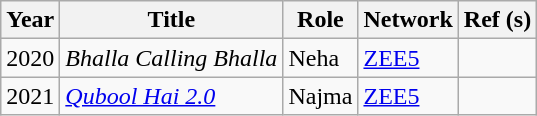<table class="wikitable">
<tr>
<th>Year</th>
<th>Title</th>
<th>Role</th>
<th>Network</th>
<th>Ref (s)</th>
</tr>
<tr>
<td>2020</td>
<td><em>Bhalla Calling Bhalla</em></td>
<td>Neha</td>
<td><a href='#'>ZEE5</a></td>
<td></td>
</tr>
<tr>
<td>2021</td>
<td><em><a href='#'>Qubool Hai 2.0</a></em></td>
<td>Najma</td>
<td><a href='#'>ZEE5</a></td>
<td></td>
</tr>
</table>
